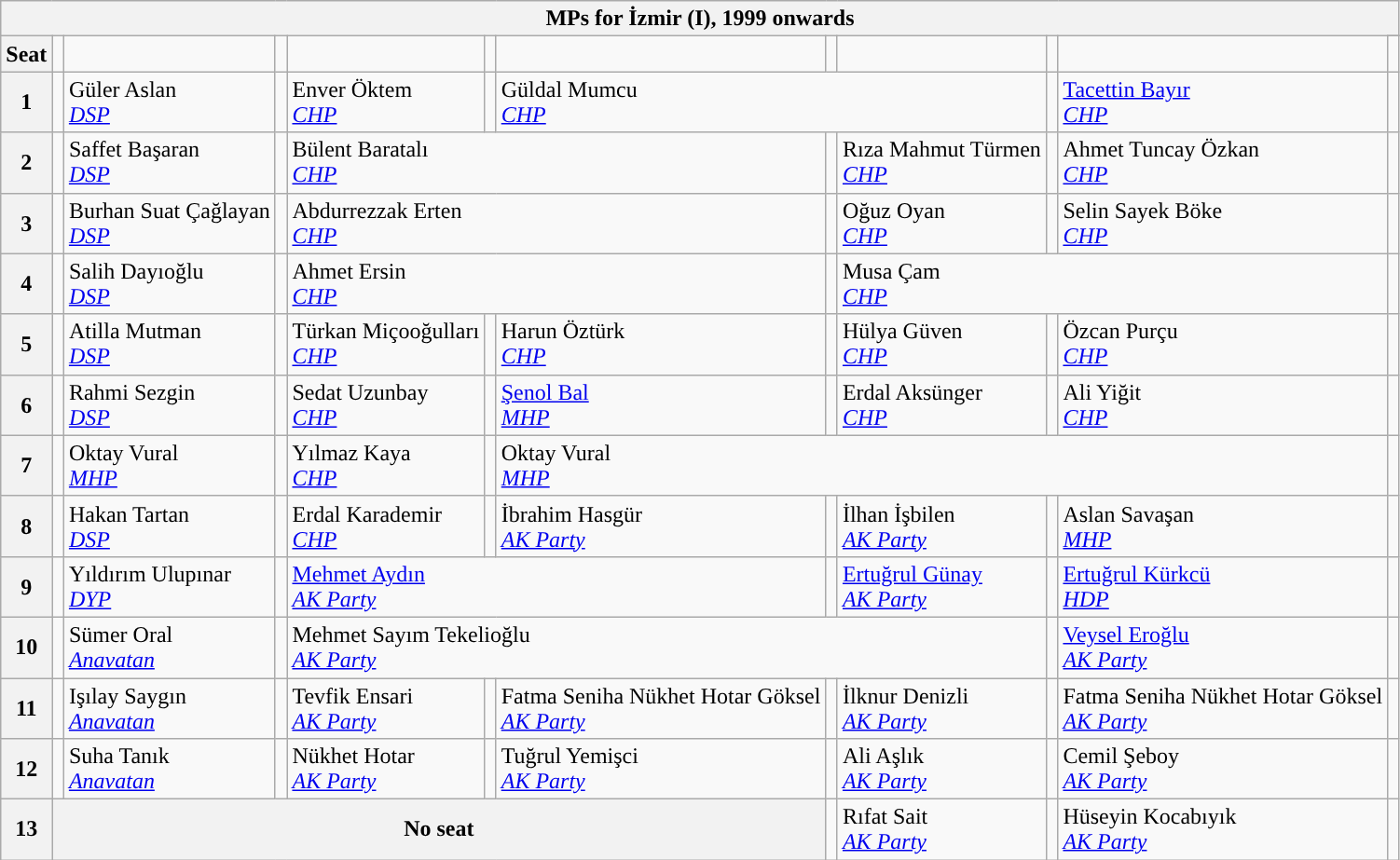<table class="wikitable">
<tr>
<th colspan = 12>MPs for İzmir (I), 1999 onwards</th>
</tr>
<tr>
<th rowspan = 2>Seat</th>
<td rowspan="2" style="width:1px;"></td>
<td rowspan = 2></td>
<td rowspan="2" style="width:1px;"></td>
<td rowspan = 2></td>
<td rowspan="2" style="width:1px;"></td>
<td rowspan = 2></td>
<td rowspan="2" style="width:1px;"></td>
<td rowspan = 2></td>
<td rowspan="2" style="width:1px;"></td>
<td rowspan = 2></td>
</tr>
<tr>
<td></td>
</tr>
<tr>
<th>1</th>
<td width=1px style="background-color: "></td>
<td colspan = 1>Güler Aslan<br><em><a href='#'>DSP</a></em></td>
<td width=1px style="background-color: "></td>
<td colspan = 1>Enver Öktem<br><em><a href='#'>CHP</a></em></td>
<td width=1px style="background-color: "></td>
<td colspan = 3>Güldal Mumcu<br><em><a href='#'>CHP</a></em></td>
<td width=1px style="background-color: "></td>
<td colspan = 1><a href='#'>Tacettin Bayır</a><br><em><a href='#'>CHP</a></em></td>
<td width=1px style="background-color: "></td>
</tr>
<tr>
<th>2</th>
<td width=1px style="background-color: "></td>
<td colspan = 1>Saffet Başaran<br><em><a href='#'>DSP</a></em></td>
<td width=1px style="background-color: "></td>
<td colspan = 3>Bülent Baratalı<br><em><a href='#'>CHP</a></em></td>
<td width=1px style="background-color: "></td>
<td colspan = 1>Rıza Mahmut Türmen<br><em><a href='#'>CHP</a></em></td>
<td width=1px style="background-color: "></td>
<td colspan = 1>Ahmet Tuncay Özkan<br><em><a href='#'>CHP</a></em></td>
<td width=1px style="background-color: "></td>
</tr>
<tr>
<th>3</th>
<td width=1px style="background-color: "></td>
<td colspan = 1>Burhan Suat Çağlayan<br><em><a href='#'>DSP</a></em></td>
<td width=1px style="background-color: "></td>
<td colspan = 3>Abdurrezzak Erten<br><em><a href='#'>CHP</a></em></td>
<td width=1px style="background-color: "></td>
<td colspan = 1>Oğuz Oyan<br><em><a href='#'>CHP</a></em></td>
<td width=1px style="background-color: "></td>
<td colspan = 1>Selin Sayek Böke<br><em><a href='#'>CHP</a></em></td>
<td width=1px style="background-color: "></td>
</tr>
<tr>
<th>4</th>
<td width=1px style="background-color: "></td>
<td colspan = 1>Salih Dayıoğlu<br><em><a href='#'>DSP</a></em></td>
<td width=1px style="background-color: "></td>
<td colspan = 3>Ahmet Ersin<br><em><a href='#'>CHP</a></em></td>
<td width=1px style="background-color: "></td>
<td colspan = 3>Musa Çam<br><em><a href='#'>CHP</a></em></td>
<td width=1px style="background-color: "></td>
</tr>
<tr>
<th>5</th>
<td width=1px style="background-color: "></td>
<td colspan = 1>Atilla Mutman<br><em><a href='#'>DSP</a></em></td>
<td width=1px style="background-color: "></td>
<td colspan = 1>Türkan Miçooğulları<br><em><a href='#'>CHP</a></em></td>
<td width=1px style="background-color: "></td>
<td colspan = 1>Harun Öztürk<br><em><a href='#'>CHP</a></em></td>
<td width=1px style="background-color: "></td>
<td colspan = 1>Hülya Güven<br><em><a href='#'>CHP</a></em></td>
<td width=1px style="background-color: "></td>
<td colspan = 1>Özcan Purçu<br><em><a href='#'>CHP</a></em></td>
<td width=1px style="background-color: "></td>
</tr>
<tr>
<th>6</th>
<td width=1px style="background-color: "></td>
<td colspan = 1>Rahmi Sezgin<br><em><a href='#'>DSP</a></em></td>
<td width=1px style="background-color: "></td>
<td colspan = 1>Sedat Uzunbay<br><em><a href='#'>CHP</a></em></td>
<td width=1px style="background-color: "></td>
<td colspan = 1><a href='#'>Şenol Bal</a><br><em><a href='#'>MHP</a></em></td>
<td width=1px style="background-color: "></td>
<td colspan = 1>Erdal Aksünger<br><em><a href='#'>CHP</a></em></td>
<td width=1px style="background-color: "></td>
<td colspan = 1>Ali Yiğit<br><em><a href='#'>CHP</a></em></td>
<td width=1px style="background-color: "></td>
</tr>
<tr>
<th>7</th>
<td width=1px style="background-color: "></td>
<td colspan = 1>Oktay Vural<br><em><a href='#'>MHP</a></em></td>
<td width=1px style="background-color: "></td>
<td colspan = 1>Yılmaz Kaya<br><em><a href='#'>CHP</a></em></td>
<td width=1px style="background-color: "></td>
<td colspan = 5>Oktay Vural<br><em><a href='#'>MHP</a></em></td>
<td width=1px style="background-color: "></td>
</tr>
<tr>
<th>8</th>
<td width=1px style="background-color: "></td>
<td colspan = 1>Hakan Tartan<br><em><a href='#'>DSP</a></em></td>
<td width=1px style="background-color: "></td>
<td colspan = 1>Erdal Karademir<br><em><a href='#'>CHP</a></em></td>
<td width=1px style="background-color: "></td>
<td colspan = 1>İbrahim Hasgür<br><em><a href='#'>AK Party</a></em></td>
<td width=1px style="background-color: "></td>
<td colspan = 1>İlhan İşbilen<br><em><a href='#'>AK Party</a></em></td>
<td width=1px style="background-color: "></td>
<td colspan = 1>Aslan Savaşan<br><em><a href='#'>MHP</a></em></td>
<td width=1px style="background-color: "></td>
</tr>
<tr>
<th>9</th>
<td width=1px style="background-color: "></td>
<td colspan = 1>Yıldırım Ulupınar<br><em><a href='#'>DYP</a></em></td>
<td width=1px style="background-color: "></td>
<td colspan = 3><a href='#'>Mehmet Aydın</a><br><em><a href='#'>AK Party</a></em></td>
<td width=1px style="background-color: "></td>
<td colspan = 1><a href='#'>Ertuğrul Günay</a><br><em><a href='#'>AK Party</a></em></td>
<td width=1px style="background-color: "></td>
<td colspan = 1><a href='#'>Ertuğrul Kürkcü</a><br><em><a href='#'>HDP</a></em></td>
<td width=1px style="background-color: "></td>
</tr>
<tr>
<th>10</th>
<td width=1px style="background-color: "></td>
<td colspan = 1>Sümer Oral<br><em><a href='#'>Anavatan</a></em></td>
<td width=1px style="background-color: "></td>
<td colspan = 5>Mehmet Sayım Tekelioğlu<br><em><a href='#'>AK Party</a></em></td>
<td width=1px style="background-color: "></td>
<td colspan = 1><a href='#'>Veysel Eroğlu</a><br><em><a href='#'>AK Party</a></em></td>
<td width=1px style="background-color: "></td>
</tr>
<tr>
<th>11</th>
<td width=1px style="background-color: "></td>
<td colspan = 1>Işılay Saygın<br><em><a href='#'>Anavatan</a></em></td>
<td width=1px style="background-color: "></td>
<td colspan = 1>Tevfik Ensari<br><em><a href='#'>AK Party</a></em></td>
<td width=1px style="background-color: "></td>
<td colspan = 1>Fatma Seniha Nükhet Hotar Göksel<br><em><a href='#'>AK Party</a></em></td>
<td width=1px style="background-color: "></td>
<td colspan = 1>İlknur Denizli<br><em><a href='#'>AK Party</a></em></td>
<td width=1px style="background-color: "></td>
<td colspan = 1>Fatma Seniha Nükhet Hotar Göksel<br><em><a href='#'>AK Party</a></em></td>
<td width=1px style="background-color: "></td>
</tr>
<tr>
<th>12</th>
<td width=1px style="background-color: "></td>
<td colspan = 1>Suha Tanık<br><em><a href='#'>Anavatan</a></em></td>
<td width=1px style="background-color: "></td>
<td colspan = 1>Nükhet Hotar<br><em><a href='#'>AK Party</a></em></td>
<td width=1px style="background-color: "></td>
<td colspan = 1>Tuğrul Yemişci<br><em><a href='#'>AK Party</a></em></td>
<td width=1px style="background-color: "></td>
<td colspan = 1>Ali Aşlık<br><em><a href='#'>AK Party</a></em></td>
<td width=1px style="background-color: "></td>
<td colspan = 1>Cemil Şeboy<br><em><a href='#'>AK Party</a></em></td>
<td width=1px style="background-color: "></td>
</tr>
<tr>
<th>13</th>
<th colspan = 6>No seat</th>
<td width=1px style="background-color: "></td>
<td colspan = 1>Rıfat Sait<br><em><a href='#'>AK Party</a></em></td>
<td width=1px style="background-color: "></td>
<td colspan = 1>Hüseyin Kocabıyık<br><em><a href='#'>AK Party</a></em></td>
<td width=1px style="background-color: "></td>
</tr>
</table>
